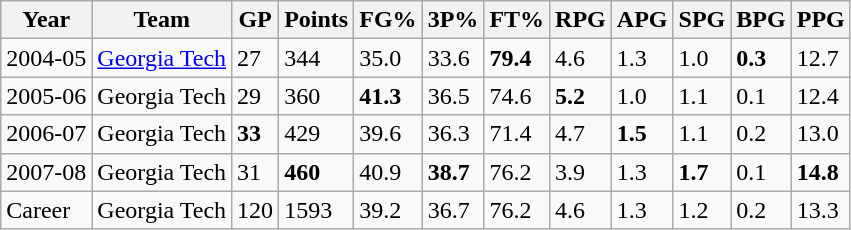<table class="wikitable">
<tr>
<th>Year</th>
<th>Team</th>
<th>GP</th>
<th>Points</th>
<th>FG%</th>
<th>3P%</th>
<th>FT%</th>
<th>RPG</th>
<th>APG</th>
<th>SPG</th>
<th>BPG</th>
<th>PPG</th>
</tr>
<tr>
<td>2004-05</td>
<td><a href='#'>Georgia Tech</a></td>
<td>27</td>
<td>344</td>
<td>35.0</td>
<td>33.6</td>
<td><strong>79.4</strong></td>
<td>4.6</td>
<td>1.3</td>
<td>1.0</td>
<td><strong>0.3</strong></td>
<td>12.7</td>
</tr>
<tr>
<td>2005-06</td>
<td>Georgia Tech</td>
<td>29</td>
<td>360</td>
<td><strong>41.3</strong></td>
<td>36.5</td>
<td>74.6</td>
<td><strong>5.2</strong></td>
<td>1.0</td>
<td>1.1</td>
<td>0.1</td>
<td>12.4</td>
</tr>
<tr>
<td>2006-07</td>
<td>Georgia Tech</td>
<td><strong>33</strong></td>
<td>429</td>
<td>39.6</td>
<td>36.3</td>
<td>71.4</td>
<td>4.7</td>
<td><strong>1.5</strong></td>
<td>1.1</td>
<td>0.2</td>
<td>13.0</td>
</tr>
<tr>
<td>2007-08</td>
<td>Georgia Tech</td>
<td>31</td>
<td><strong>460</strong></td>
<td>40.9</td>
<td><strong>38.7</strong></td>
<td>76.2</td>
<td>3.9</td>
<td>1.3</td>
<td><strong>1.7</strong></td>
<td>0.1</td>
<td><strong>14.8</strong></td>
</tr>
<tr>
<td>Career</td>
<td>Georgia Tech</td>
<td>120</td>
<td>1593</td>
<td>39.2</td>
<td>36.7</td>
<td>76.2</td>
<td>4.6</td>
<td>1.3</td>
<td>1.2</td>
<td>0.2</td>
<td>13.3</td>
</tr>
</table>
